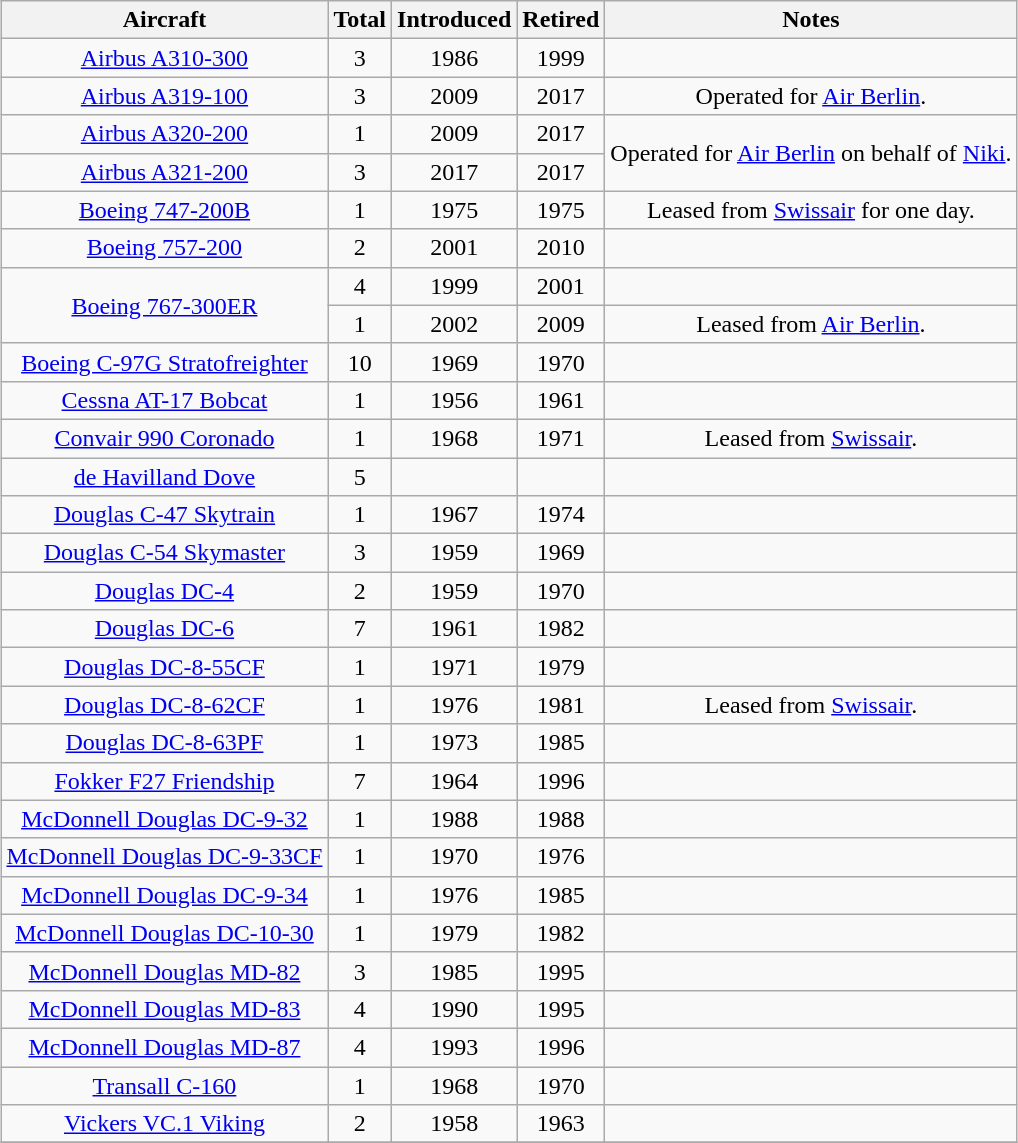<table class="wikitable" style="margin:0.5em auto; text-align:center">
<tr>
<th>Aircraft</th>
<th>Total</th>
<th>Introduced</th>
<th>Retired</th>
<th>Notes</th>
</tr>
<tr>
<td><a href='#'>Airbus A310-300</a></td>
<td>3</td>
<td>1986</td>
<td>1999</td>
<td></td>
</tr>
<tr>
<td><a href='#'>Airbus A319-100</a></td>
<td>3</td>
<td>2009</td>
<td>2017</td>
<td>Operated for <a href='#'>Air Berlin</a>.</td>
</tr>
<tr>
<td><a href='#'>Airbus A320-200</a></td>
<td>1</td>
<td>2009</td>
<td>2017</td>
<td rowspan=2>Operated for <a href='#'>Air Berlin</a> on behalf of <a href='#'>Niki</a>.</td>
</tr>
<tr>
<td><a href='#'>Airbus A321-200</a></td>
<td>3</td>
<td>2017</td>
<td>2017</td>
</tr>
<tr>
<td><a href='#'>Boeing 747-200B</a></td>
<td>1</td>
<td>1975</td>
<td>1975</td>
<td>Leased from <a href='#'>Swissair</a> for one day.</td>
</tr>
<tr>
<td><a href='#'>Boeing 757-200</a></td>
<td>2</td>
<td>2001</td>
<td>2010</td>
<td></td>
</tr>
<tr>
<td rowspan=2><a href='#'>Boeing 767-300ER</a></td>
<td>4</td>
<td>1999</td>
<td>2001</td>
<td></td>
</tr>
<tr>
<td>1</td>
<td>2002</td>
<td>2009</td>
<td>Leased from <a href='#'>Air Berlin</a>.</td>
</tr>
<tr>
<td><a href='#'>Boeing C-97G Stratofreighter</a></td>
<td>10</td>
<td>1969</td>
<td>1970</td>
<td></td>
</tr>
<tr>
<td><a href='#'>Cessna AT-17 Bobcat</a></td>
<td>1</td>
<td>1956</td>
<td>1961</td>
<td></td>
</tr>
<tr>
<td><a href='#'>Convair 990 Coronado</a></td>
<td>1</td>
<td>1968</td>
<td>1971</td>
<td>Leased from <a href='#'>Swissair</a>.</td>
</tr>
<tr>
<td><a href='#'>de Havilland Dove</a></td>
<td>5</td>
<td></td>
<td></td>
<td></td>
</tr>
<tr>
<td><a href='#'>Douglas C-47 Skytrain</a></td>
<td>1</td>
<td>1967</td>
<td>1974</td>
<td></td>
</tr>
<tr>
<td><a href='#'>Douglas C-54 Skymaster</a></td>
<td>3</td>
<td>1959</td>
<td>1969</td>
<td></td>
</tr>
<tr>
<td><a href='#'>Douglas DC-4</a></td>
<td>2</td>
<td>1959</td>
<td>1970</td>
<td></td>
</tr>
<tr>
<td><a href='#'>Douglas DC-6</a></td>
<td>7</td>
<td>1961</td>
<td>1982</td>
<td></td>
</tr>
<tr>
<td><a href='#'>Douglas DC-8-55CF</a></td>
<td>1</td>
<td>1971</td>
<td>1979</td>
<td></td>
</tr>
<tr>
<td><a href='#'>Douglas DC-8-62CF</a></td>
<td>1</td>
<td>1976</td>
<td>1981</td>
<td>Leased from <a href='#'>Swissair</a>.</td>
</tr>
<tr>
<td><a href='#'>Douglas DC-8-63PF</a></td>
<td>1</td>
<td>1973</td>
<td>1985</td>
<td></td>
</tr>
<tr>
<td><a href='#'>Fokker F27 Friendship</a></td>
<td>7</td>
<td>1964</td>
<td>1996</td>
<td></td>
</tr>
<tr>
<td><a href='#'>McDonnell Douglas DC-9-32</a></td>
<td>1</td>
<td>1988</td>
<td>1988</td>
<td></td>
</tr>
<tr>
<td><a href='#'>McDonnell Douglas DC-9-33CF</a></td>
<td>1</td>
<td>1970</td>
<td>1976</td>
<td></td>
</tr>
<tr>
<td><a href='#'>McDonnell Douglas DC-9-34</a></td>
<td>1</td>
<td>1976</td>
<td>1985</td>
<td></td>
</tr>
<tr>
<td><a href='#'>McDonnell Douglas DC-10-30</a></td>
<td>1</td>
<td>1979</td>
<td>1982</td>
<td></td>
</tr>
<tr>
<td><a href='#'>McDonnell Douglas MD-82</a></td>
<td>3</td>
<td>1985</td>
<td>1995</td>
<td></td>
</tr>
<tr>
<td><a href='#'>McDonnell Douglas MD-83</a></td>
<td>4</td>
<td>1990</td>
<td>1995</td>
<td></td>
</tr>
<tr>
<td><a href='#'>McDonnell Douglas MD-87</a></td>
<td>4</td>
<td>1993</td>
<td>1996</td>
<td></td>
</tr>
<tr>
<td><a href='#'>Transall C-160</a></td>
<td>1</td>
<td>1968</td>
<td>1970</td>
<td></td>
</tr>
<tr>
<td><a href='#'>Vickers VC.1 Viking</a></td>
<td>2</td>
<td>1958</td>
<td>1963</td>
<td></td>
</tr>
<tr>
</tr>
</table>
